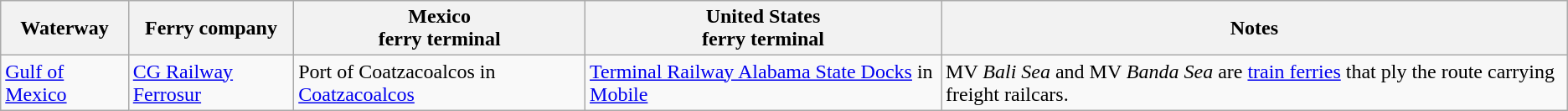<table class="wikitable">
<tr>
<th>Waterway</th>
<th>Ferry company</th>
<th>Mexico<br>ferry terminal</th>
<th>United States<br>ferry terminal</th>
<th>Notes</th>
</tr>
<tr>
<td><a href='#'>Gulf of Mexico</a></td>
<td><a href='#'>CG Railway</a> <a href='#'>Ferrosur</a></td>
<td>Port of Coatzacoalcos in <a href='#'>Coatzacoalcos</a></td>
<td><a href='#'>Terminal Railway Alabama State Docks</a> in <a href='#'>Mobile</a></td>
<td>MV <em>Bali Sea</em> and MV <em>Banda Sea</em> are <a href='#'>train ferries</a> that ply the  route carrying freight railcars.</td>
</tr>
</table>
